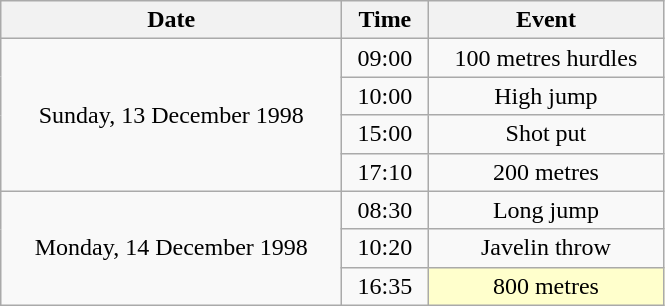<table class = "wikitable" style="text-align:center;">
<tr>
<th width=220>Date</th>
<th width=50>Time</th>
<th width=150>Event</th>
</tr>
<tr>
<td rowspan=4>Sunday, 13 December 1998</td>
<td>09:00</td>
<td>100 metres hurdles</td>
</tr>
<tr>
<td>10:00</td>
<td>High jump</td>
</tr>
<tr>
<td>15:00</td>
<td>Shot put</td>
</tr>
<tr>
<td>17:10</td>
<td>200 metres</td>
</tr>
<tr>
<td rowspan=3>Monday, 14 December 1998</td>
<td>08:30</td>
<td>Long jump</td>
</tr>
<tr>
<td>10:20</td>
<td>Javelin throw</td>
</tr>
<tr>
<td>16:35</td>
<td bgcolor=ffffcc>800 metres</td>
</tr>
</table>
